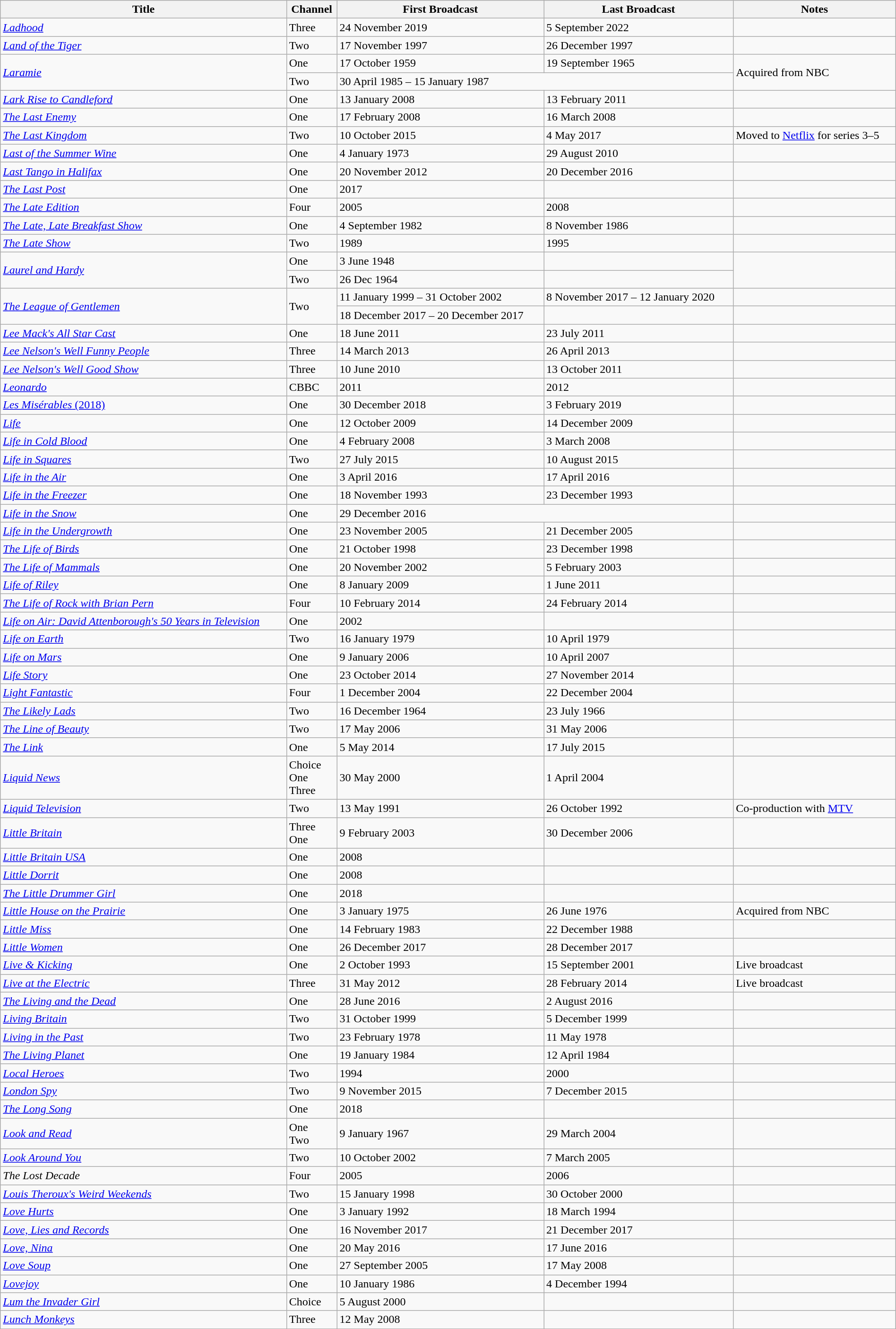<table class="wikitable plainrowheaders sortable" style="width:100%;">
<tr>
<th scope=col>Title</th>
<th scope=col>Channel</th>
<th scope=col>First Broadcast</th>
<th scope=col>Last Broadcast</th>
<th scope=col>Notes</th>
</tr>
<tr>
<td><em><a href='#'>Ladhood</a></em></td>
<td>Three</td>
<td>24 November 2019</td>
<td>5 September 2022</td>
<td></td>
</tr>
<tr>
<td><em><a href='#'>Land of the Tiger</a></em></td>
<td>Two</td>
<td>17 November 1997</td>
<td>26 December 1997</td>
<td></td>
</tr>
<tr>
<td rowspan="2"><em><a href='#'>Laramie</a></em></td>
<td>One <em></em></td>
<td>17 October 1959</td>
<td>19 September 1965</td>
<td rowspan="2">Acquired from NBC</td>
</tr>
<tr>
<td>Two <em></em></td>
<td colspan="2">30 April 1985 – 15 January 1987 </td>
</tr>
<tr>
<td><em><a href='#'>Lark Rise to Candleford</a></em></td>
<td>One</td>
<td>13 January 2008</td>
<td>13 February 2011</td>
<td></td>
</tr>
<tr>
<td><em><a href='#'>The Last Enemy</a></em></td>
<td>One</td>
<td>17 February 2008</td>
<td>16 March 2008</td>
<td></td>
</tr>
<tr>
<td><em><a href='#'>The Last Kingdom</a></em></td>
<td>Two</td>
<td>10 October 2015</td>
<td>4 May 2017</td>
<td>Moved to <a href='#'>Netflix</a> for series 3–5</td>
</tr>
<tr>
<td><em><a href='#'>Last of the Summer Wine</a></em></td>
<td>One</td>
<td>4 January 1973</td>
<td>29 August 2010</td>
<td></td>
</tr>
<tr>
<td><em><a href='#'>Last Tango in Halifax</a></em></td>
<td>One</td>
<td>20 November 2012</td>
<td>20 December 2016</td>
<td></td>
</tr>
<tr>
<td><em><a href='#'>The Last Post</a></em></td>
<td>One</td>
<td>2017</td>
<td></td>
<td></td>
</tr>
<tr>
<td><em><a href='#'>The Late Edition</a></em></td>
<td>Four</td>
<td>2005</td>
<td>2008</td>
<td></td>
</tr>
<tr>
<td><em><a href='#'>The Late, Late Breakfast Show</a></em></td>
<td>One</td>
<td>4 September 1982</td>
<td>8 November 1986</td>
<td></td>
</tr>
<tr>
<td><em><a href='#'>The Late Show</a></em></td>
<td>Two</td>
<td>1989</td>
<td>1995</td>
<td></td>
</tr>
<tr>
<td rowspan="2"><em><a href='#'>Laurel and Hardy</a></em></td>
<td>One</td>
<td>3 June 1948</td>
<td></td>
<td rowspan="2"></td>
</tr>
<tr>
<td>Two</td>
<td>26 Dec 1964</td>
<td></td>
</tr>
<tr>
<td rowspan="2"><em><a href='#'>The League of Gentlemen</a></em></td>
<td rowspan="2">Two</td>
<td>11 January 1999 – 31 October 2002 <em></em></td>
<td>8 November 2017 – 12 January 2020</td>
<td></td>
</tr>
<tr>
<td>18 December 2017 – 20 December 2017 <em></em></td>
<td></td>
<td></td>
</tr>
<tr>
<td><em><a href='#'>Lee Mack's All Star Cast</a></em></td>
<td>One</td>
<td>18 June 2011</td>
<td>23 July 2011</td>
<td></td>
</tr>
<tr>
<td><em><a href='#'>Lee Nelson's Well Funny People</a></em></td>
<td>Three</td>
<td>14 March 2013</td>
<td>26 April 2013</td>
<td></td>
</tr>
<tr>
<td><em><a href='#'>Lee Nelson's Well Good Show</a></em></td>
<td>Three</td>
<td>10 June 2010</td>
<td>13 October 2011</td>
<td></td>
</tr>
<tr>
<td><em><a href='#'>Leonardo</a></em></td>
<td>CBBC</td>
<td>2011</td>
<td>2012</td>
<td></td>
</tr>
<tr>
<td><a href='#'><em>Les Misérables</em> (2018)</a></td>
<td>One</td>
<td>30 December 2018</td>
<td>3 February 2019</td>
<td></td>
</tr>
<tr>
<td><em><a href='#'>Life</a></em></td>
<td>One</td>
<td>12 October 2009</td>
<td>14 December 2009</td>
<td></td>
</tr>
<tr>
<td><em><a href='#'>Life in Cold Blood</a></em></td>
<td>One</td>
<td>4 February 2008</td>
<td>3 March 2008</td>
<td></td>
</tr>
<tr>
<td><em><a href='#'>Life in Squares</a></em></td>
<td>Two</td>
<td>27 July 2015</td>
<td>10 August 2015</td>
<td></td>
</tr>
<tr>
<td><em><a href='#'>Life in the Air</a></em></td>
<td>One</td>
<td>3 April 2016</td>
<td>17 April 2016</td>
<td></td>
</tr>
<tr>
<td><em><a href='#'>Life in the Freezer</a></em></td>
<td>One</td>
<td>18 November 1993</td>
<td>23 December 1993</td>
<td></td>
</tr>
<tr>
<td><em><a href='#'>Life in the Snow</a></em></td>
<td>One</td>
<td colspan="2">29 December 2016</td>
<td></td>
</tr>
<tr>
<td><em><a href='#'>Life in the Undergrowth</a></em></td>
<td>One</td>
<td>23 November 2005</td>
<td>21 December 2005</td>
<td></td>
</tr>
<tr>
<td><em><a href='#'>The Life of Birds</a></em></td>
<td>One</td>
<td>21 October 1998</td>
<td>23 December 1998</td>
<td></td>
</tr>
<tr>
<td><em><a href='#'>The Life of Mammals</a></em></td>
<td>One</td>
<td>20 November 2002</td>
<td>5 February 2003</td>
<td></td>
</tr>
<tr>
<td><em><a href='#'>Life of Riley</a></em></td>
<td>One</td>
<td>8 January 2009</td>
<td>1 June 2011</td>
<td></td>
</tr>
<tr>
<td><em><a href='#'>The Life of Rock with Brian Pern</a></em></td>
<td>Four</td>
<td>10 February 2014</td>
<td>24 February 2014</td>
<td></td>
</tr>
<tr>
<td><em><a href='#'>Life on Air: David Attenborough's 50 Years in Television</a></em></td>
<td>One</td>
<td>2002</td>
<td></td>
<td></td>
</tr>
<tr>
<td><em><a href='#'>Life on Earth</a></em></td>
<td>Two</td>
<td>16 January 1979</td>
<td>10 April 1979</td>
<td></td>
</tr>
<tr>
<td><em><a href='#'>Life on Mars</a></em></td>
<td>One</td>
<td>9 January 2006</td>
<td>10 April 2007</td>
<td></td>
</tr>
<tr>
<td><em><a href='#'>Life Story</a></em></td>
<td>One</td>
<td>23 October 2014</td>
<td>27 November 2014</td>
<td></td>
</tr>
<tr>
<td><em><a href='#'>Light Fantastic</a></em></td>
<td>Four</td>
<td>1 December 2004</td>
<td>22 December 2004</td>
<td></td>
</tr>
<tr>
<td><em><a href='#'>The Likely Lads</a></em></td>
<td>Two</td>
<td>16 December 1964</td>
<td>23 July 1966</td>
<td></td>
</tr>
<tr>
<td><em><a href='#'>The Line of Beauty</a></em></td>
<td>Two</td>
<td>17 May 2006</td>
<td>31 May 2006</td>
<td></td>
</tr>
<tr>
<td><em><a href='#'>The Link</a></em></td>
<td>One</td>
<td>5 May 2014</td>
<td>17 July 2015</td>
<td></td>
</tr>
<tr>
<td><em><a href='#'>Liquid News</a></em></td>
<td>Choice  <br> One  <br> Three </td>
<td>30 May 2000</td>
<td>1 April 2004</td>
<td></td>
</tr>
<tr>
<td><em><a href='#'>Liquid Television</a></em></td>
<td>Two</td>
<td>13 May 1991</td>
<td>26 October 1992</td>
<td>Co-production with <a href='#'>MTV</a></td>
</tr>
<tr>
<td><em><a href='#'>Little Britain</a></em></td>
<td>Three <br> One</td>
<td>9 February 2003</td>
<td>30 December 2006</td>
<td></td>
</tr>
<tr>
<td><em><a href='#'>Little Britain USA</a></em></td>
<td>One</td>
<td>2008</td>
<td></td>
<td></td>
</tr>
<tr>
<td><em><a href='#'>Little Dorrit</a></em></td>
<td>One</td>
<td>2008</td>
<td></td>
<td></td>
</tr>
<tr>
<td><em><a href='#'>The Little Drummer Girl</a></em></td>
<td>One</td>
<td>2018</td>
<td></td>
<td></td>
</tr>
<tr>
<td><em><a href='#'>Little House on the Prairie</a></em></td>
<td>One</td>
<td>3 January 1975</td>
<td>26 June 1976</td>
<td>Acquired from NBC</td>
</tr>
<tr>
<td><em><a href='#'>Little Miss</a></em></td>
<td>One</td>
<td>14 February 1983</td>
<td>22 December 1988</td>
<td></td>
</tr>
<tr>
<td><em><a href='#'>Little Women</a></em></td>
<td>One</td>
<td>26 December 2017</td>
<td>28 December 2017</td>
<td></td>
</tr>
<tr>
<td><em><a href='#'>Live & Kicking</a></em></td>
<td>One</td>
<td>2 October 1993</td>
<td>15 September 2001</td>
<td>Live broadcast</td>
</tr>
<tr>
<td><em><a href='#'>Live at the Electric</a></em></td>
<td>Three</td>
<td>31 May 2012</td>
<td>28 February 2014</td>
<td>Live broadcast</td>
</tr>
<tr>
<td><em><a href='#'>The Living and the Dead</a></em></td>
<td>One</td>
<td>28 June 2016</td>
<td>2 August 2016</td>
<td></td>
</tr>
<tr>
<td><em><a href='#'>Living Britain</a></em></td>
<td>Two</td>
<td>31 October 1999</td>
<td>5 December 1999</td>
<td></td>
</tr>
<tr>
<td><em><a href='#'>Living in the Past</a></em></td>
<td>Two</td>
<td>23 February 1978</td>
<td>11 May 1978</td>
<td></td>
</tr>
<tr>
<td><em><a href='#'>The Living Planet</a></em></td>
<td>One</td>
<td>19 January 1984</td>
<td>12 April 1984</td>
<td></td>
</tr>
<tr>
<td><em><a href='#'>Local Heroes</a></em></td>
<td>Two</td>
<td>1994</td>
<td>2000</td>
<td></td>
</tr>
<tr>
<td><em><a href='#'>London Spy</a></em></td>
<td>Two</td>
<td>9 November 2015</td>
<td>7 December 2015</td>
<td></td>
</tr>
<tr>
<td><em><a href='#'>The Long Song</a></em></td>
<td>One</td>
<td>2018</td>
<td></td>
<td></td>
</tr>
<tr>
<td><em><a href='#'>Look and Read</a></em></td>
<td>One <br> Two</td>
<td>9 January 1967</td>
<td>29 March 2004</td>
<td></td>
</tr>
<tr>
<td><em><a href='#'>Look Around You</a></em></td>
<td>Two</td>
<td>10 October 2002</td>
<td>7 March 2005</td>
<td></td>
</tr>
<tr>
<td><em>The Lost Decade</em></td>
<td>Four</td>
<td>2005</td>
<td>2006</td>
<td></td>
</tr>
<tr>
<td><em><a href='#'>Louis Theroux's Weird Weekends</a></em></td>
<td>Two</td>
<td>15 January 1998</td>
<td>30 October 2000</td>
<td></td>
</tr>
<tr>
<td><em><a href='#'>Love Hurts</a></em></td>
<td>One</td>
<td>3 January 1992</td>
<td>18 March 1994</td>
<td></td>
</tr>
<tr>
<td><em><a href='#'>Love, Lies and Records</a></em></td>
<td>One</td>
<td>16 November 2017</td>
<td>21 December 2017</td>
<td></td>
</tr>
<tr>
<td><em><a href='#'>Love, Nina</a></em></td>
<td>One</td>
<td>20 May 2016</td>
<td>17 June 2016</td>
<td></td>
</tr>
<tr>
<td><em><a href='#'>Love Soup</a></em></td>
<td>One</td>
<td>27 September 2005</td>
<td>17 May 2008</td>
<td></td>
</tr>
<tr>
<td><em><a href='#'>Lovejoy</a></em></td>
<td>One</td>
<td>10 January 1986</td>
<td>4 December 1994</td>
<td></td>
</tr>
<tr>
<td><em><a href='#'>Lum the Invader Girl</a></em></td>
<td>Choice</td>
<td>5 August 2000</td>
<td></td>
<td></td>
</tr>
<tr>
<td><em><a href='#'>Lunch Monkeys</a></em></td>
<td>Three</td>
<td>12 May 2008</td>
<td 10 March 2011></td>
</tr>
</table>
